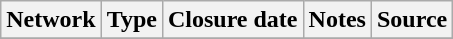<table class="wikitable sortable">
<tr>
<th>Network</th>
<th>Type</th>
<th>Closure date</th>
<th>Notes</th>
<th>Source</th>
</tr>
<tr>
</tr>
</table>
